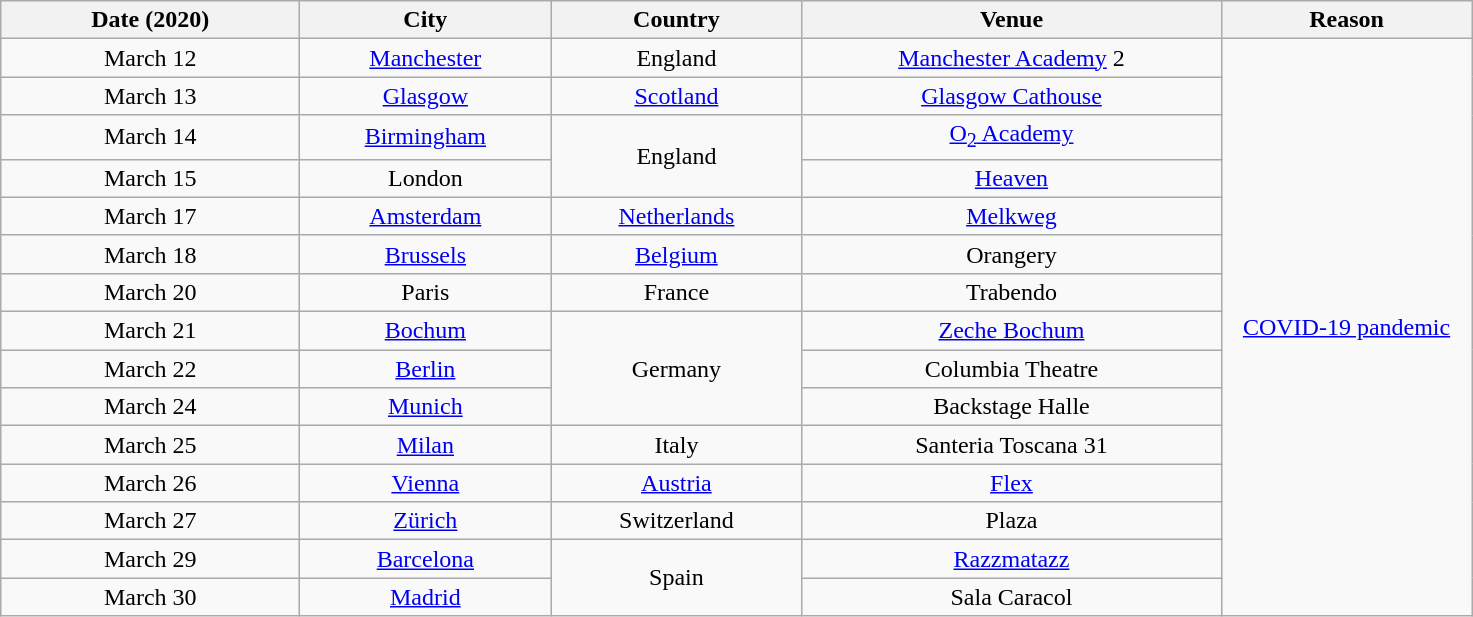<table class="wikitable plainrowheaders" style="text-align:center;">
<tr>
<th scope="col" style="width:12em;">Date (2020)</th>
<th scope="col" style="width:10em;">City</th>
<th scope="col" style="width:10em;">Country</th>
<th scope="col" style="width:17em;">Venue</th>
<th scope="col" style="width:10em;">Reason</th>
</tr>
<tr>
<td>March 12</td>
<td><a href='#'>Manchester</a></td>
<td>England</td>
<td><a href='#'>Manchester Academy</a> 2</td>
<td rowspan="15"><a href='#'>COVID-19 pandemic</a></td>
</tr>
<tr>
<td>March 13</td>
<td><a href='#'>Glasgow</a></td>
<td><a href='#'>Scotland</a></td>
<td><a href='#'>Glasgow Cathouse</a></td>
</tr>
<tr>
<td>March 14</td>
<td><a href='#'>Birmingham</a></td>
<td rowspan="2">England</td>
<td><a href='#'>O<sub>2</sub> Academy</a></td>
</tr>
<tr>
<td>March 15</td>
<td>London</td>
<td><a href='#'>Heaven</a></td>
</tr>
<tr>
<td>March 17</td>
<td><a href='#'>Amsterdam</a></td>
<td><a href='#'>Netherlands</a></td>
<td><a href='#'>Melkweg</a></td>
</tr>
<tr>
<td>March 18</td>
<td><a href='#'>Brussels</a></td>
<td><a href='#'>Belgium</a></td>
<td>Orangery</td>
</tr>
<tr>
<td>March 20</td>
<td>Paris</td>
<td>France</td>
<td>Trabendo</td>
</tr>
<tr>
<td>March 21</td>
<td><a href='#'>Bochum</a></td>
<td rowspan="3">Germany</td>
<td><a href='#'>Zeche Bochum</a></td>
</tr>
<tr>
<td>March 22</td>
<td><a href='#'>Berlin</a></td>
<td>Columbia Theatre</td>
</tr>
<tr>
<td>March 24</td>
<td><a href='#'>Munich</a></td>
<td>Backstage Halle</td>
</tr>
<tr>
<td>March 25</td>
<td><a href='#'>Milan</a></td>
<td>Italy</td>
<td>Santeria Toscana 31</td>
</tr>
<tr>
<td>March 26</td>
<td><a href='#'>Vienna</a></td>
<td><a href='#'>Austria</a></td>
<td><a href='#'>Flex</a></td>
</tr>
<tr>
<td>March 27</td>
<td><a href='#'>Zürich</a></td>
<td>Switzerland</td>
<td>Plaza</td>
</tr>
<tr>
<td>March 29</td>
<td><a href='#'>Barcelona</a></td>
<td rowspan="2">Spain</td>
<td><a href='#'>Razzmatazz</a></td>
</tr>
<tr>
<td>March 30</td>
<td><a href='#'>Madrid</a></td>
<td>Sala Caracol</td>
</tr>
</table>
